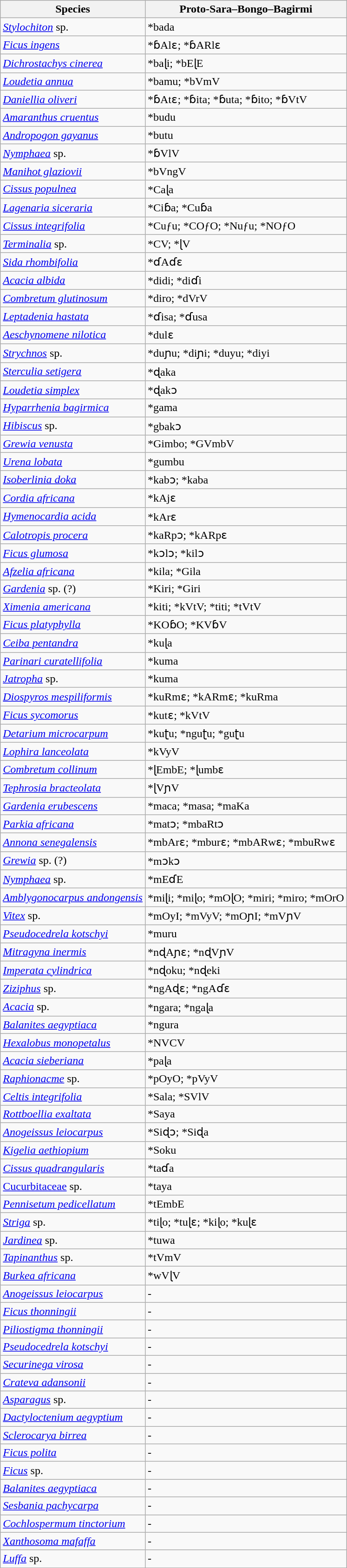<table class="wikitable sortable">
<tr>
<th>Species</th>
<th>Proto-Sara–Bongo–Bagirmi</th>
</tr>
<tr>
<td><em><a href='#'>Stylochiton</a></em> sp.</td>
<td>*bada</td>
</tr>
<tr>
<td><em><a href='#'>Ficus ingens</a></em></td>
<td>*ɓAlɛ; *ɓARlɛ</td>
</tr>
<tr>
<td><em><a href='#'>Dichrostachys cinerea</a></em></td>
<td>*baɭi; *bEɭE</td>
</tr>
<tr>
<td><em><a href='#'>Loudetia annua</a></em></td>
<td>*bamu; *bVmV</td>
</tr>
<tr>
<td><em><a href='#'>Daniellia oliveri</a></em></td>
<td>*ɓAtɛ; *ɓita; *ɓuta; *ɓito; *ɓVtV</td>
</tr>
<tr>
<td><em><a href='#'>Amaranthus cruentus</a></em></td>
<td>*budu</td>
</tr>
<tr>
<td><em><a href='#'>Andropogon gayanus</a></em></td>
<td>*butu</td>
</tr>
<tr>
<td><em><a href='#'>Nymphaea</a></em> sp.</td>
<td>*ɓVlV</td>
</tr>
<tr>
<td><em><a href='#'>Manihot glaziovii</a></em></td>
<td>*bVngV</td>
</tr>
<tr>
<td><em><a href='#'>Cissus populnea</a></em></td>
<td>*Caɭa</td>
</tr>
<tr>
<td><em><a href='#'>Lagenaria siceraria</a></em></td>
<td>*Ciɓa; *Cuɓa</td>
</tr>
<tr>
<td><em><a href='#'>Cissus integrifolia</a></em></td>
<td>*Cuƒu; *COƒO; *Nuƒu; *NOƒO</td>
</tr>
<tr>
<td><em><a href='#'>Terminalia</a></em> sp.</td>
<td>*CV; *ɭV</td>
</tr>
<tr>
<td><em><a href='#'>Sida rhombifolia</a></em></td>
<td>*ɗAɗɛ</td>
</tr>
<tr>
<td><em><a href='#'>Acacia albida</a></em></td>
<td>*didi; *diɗi</td>
</tr>
<tr>
<td><em><a href='#'>Combretum glutinosum</a></em></td>
<td>*diro; *dVrV</td>
</tr>
<tr>
<td><em><a href='#'>Leptadenia hastata</a></em></td>
<td>*ɗisa; *ɗusa</td>
</tr>
<tr>
<td><em><a href='#'>Aeschynomene nilotica</a></em></td>
<td>*dulɛ</td>
</tr>
<tr>
<td><em><a href='#'>Strychnos</a></em> sp.</td>
<td>*duɲu; *diɲi; *duyu; *diyi</td>
</tr>
<tr>
<td><em><a href='#'>Sterculia setigera</a></em></td>
<td>*ɖaka</td>
</tr>
<tr>
<td><em><a href='#'>Loudetia simplex</a></em></td>
<td>*ɖakɔ</td>
</tr>
<tr>
<td><em><a href='#'>Hyparrhenia bagirmica</a></em></td>
<td>*gama</td>
</tr>
<tr>
<td><em><a href='#'>Hibiscus</a></em> sp.</td>
<td>*gbakɔ</td>
</tr>
<tr>
<td><em><a href='#'>Grewia venusta</a></em></td>
<td>*Gimbo; *GVmbV</td>
</tr>
<tr>
<td><em><a href='#'>Urena lobata</a></em></td>
<td>*gumbu</td>
</tr>
<tr>
<td><em><a href='#'>Isoberlinia doka</a></em></td>
<td>*kabɔ; *kaba</td>
</tr>
<tr>
<td><em><a href='#'>Cordia africana</a></em></td>
<td>*kAjɛ</td>
</tr>
<tr>
<td><em><a href='#'>Hymenocardia acida</a></em></td>
<td>*kArɛ</td>
</tr>
<tr>
<td><em><a href='#'>Calotropis procera</a></em></td>
<td>*kaRpɔ; *kARpɛ</td>
</tr>
<tr>
<td><em><a href='#'>Ficus glumosa</a></em></td>
<td>*kɔlɔ; *kilɔ</td>
</tr>
<tr>
<td><em><a href='#'>Afzelia africana</a></em></td>
<td>*kila; *Gila</td>
</tr>
<tr>
<td><em><a href='#'>Gardenia</a></em> sp. (?)</td>
<td>*Kiri; *Giri</td>
</tr>
<tr>
<td><em><a href='#'>Ximenia americana</a></em></td>
<td>*kiti; *kVtV; *titi; *tVtV</td>
</tr>
<tr>
<td><em><a href='#'>Ficus platyphylla</a></em></td>
<td>*KOɓO; *KVɓV</td>
</tr>
<tr>
<td><em><a href='#'>Ceiba pentandra</a></em></td>
<td>*kuɭa</td>
</tr>
<tr>
<td><em><a href='#'>Parinari curatellifolia</a></em></td>
<td>*kuma</td>
</tr>
<tr>
<td><em><a href='#'>Jatropha</a></em> sp.</td>
<td>*kuma</td>
</tr>
<tr>
<td><em><a href='#'>Diospyros mespiliformis</a></em></td>
<td>*kuRmɛ; *kARmɛ; *kuRma</td>
</tr>
<tr>
<td><em><a href='#'>Ficus sycomorus</a></em></td>
<td>*kutɛ; *kVtV</td>
</tr>
<tr>
<td><em><a href='#'>Detarium microcarpum</a></em></td>
<td>*kuʈu; *nguʈu; *guʈu</td>
</tr>
<tr>
<td><em><a href='#'>Lophira lanceolata</a></em></td>
<td>*kVyV</td>
</tr>
<tr>
<td><em><a href='#'>Combretum collinum</a></em></td>
<td>*ɭEmbE; *ɭumbɛ</td>
</tr>
<tr>
<td><em><a href='#'>Tephrosia bracteolata</a></em></td>
<td>*ɭVɲV</td>
</tr>
<tr>
<td><em><a href='#'>Gardenia erubescens</a></em></td>
<td>*maca; *masa; *maKa</td>
</tr>
<tr>
<td><em><a href='#'>Parkia africana</a></em></td>
<td>*matɔ; *mbaRtɔ</td>
</tr>
<tr>
<td><em><a href='#'>Annona senegalensis</a></em></td>
<td>*mbArɛ; *mburɛ; *mbARwɛ; *mbuRwɛ</td>
</tr>
<tr>
<td><em><a href='#'>Grewia</a></em>  sp. (?)</td>
<td>*mɔkɔ</td>
</tr>
<tr>
<td><em><a href='#'>Nymphaea</a></em> sp.</td>
<td>*mEɗE</td>
</tr>
<tr>
<td><em><a href='#'>Amblygonocarpus andongensis</a></em></td>
<td>*miɭi; *miɭo; *mOɭO; *miri; *miro; *mOrO</td>
</tr>
<tr>
<td><em><a href='#'>Vitex</a></em> sp.</td>
<td>*mOyI; *mVyV; *mOɲI; *mVɲV</td>
</tr>
<tr>
<td><em><a href='#'>Pseudocedrela kotschyi</a></em></td>
<td>*muru</td>
</tr>
<tr>
<td><em><a href='#'>Mitragyna inermis</a></em></td>
<td>*nɖAɲɛ; *nɖVɲV</td>
</tr>
<tr>
<td><em><a href='#'>Imperata cylindrica</a></em></td>
<td>*nɖoku; *nɖeki</td>
</tr>
<tr>
<td><em><a href='#'>Ziziphus</a></em> sp.</td>
<td>*ngAɖɛ; *ngAɗɛ</td>
</tr>
<tr>
<td><em><a href='#'>Acacia</a></em> sp.</td>
<td>*ngara; *ngaɭa</td>
</tr>
<tr>
<td><em><a href='#'>Balanites aegyptiaca</a></em></td>
<td>*ngura</td>
</tr>
<tr>
<td><em><a href='#'>Hexalobus monopetalus</a></em></td>
<td>*NVCV</td>
</tr>
<tr>
<td><em><a href='#'>Acacia sieberiana</a></em></td>
<td>*paɭa</td>
</tr>
<tr>
<td><em><a href='#'>Raphionacme</a></em> sp.</td>
<td>*pOyO; *pVyV</td>
</tr>
<tr>
<td><em><a href='#'>Celtis integrifolia</a></em></td>
<td>*Sala; *SVlV</td>
</tr>
<tr>
<td><em><a href='#'>Rottboellia exaltata</a></em></td>
<td>*Saya</td>
</tr>
<tr>
<td><em><a href='#'>Anogeissus leiocarpus</a></em></td>
<td>*Siɖɔ; *Siɖa</td>
</tr>
<tr>
<td><em><a href='#'>Kigelia aethiopium</a></em></td>
<td>*Soku</td>
</tr>
<tr>
<td><em><a href='#'>Cissus quadrangularis</a></em></td>
<td>*taɗa</td>
</tr>
<tr>
<td><a href='#'>Cucurbitaceae</a> sp.</td>
<td>*taya</td>
</tr>
<tr>
<td><em><a href='#'>Pennisetum pedicellatum</a></em></td>
<td>*tEmbE</td>
</tr>
<tr>
<td><em><a href='#'>Striga</a></em> sp.</td>
<td>*tiɭo; *tuɭɛ; *kiɭo; *kuɭɛ</td>
</tr>
<tr>
<td><em><a href='#'>Jardinea</a></em> sp.</td>
<td>*tuwa</td>
</tr>
<tr>
<td><em><a href='#'>Tapinanthus</a></em> sp.</td>
<td>*tVmV</td>
</tr>
<tr>
<td><em><a href='#'>Burkea africana</a></em></td>
<td>*wVɭV</td>
</tr>
<tr>
<td><em><a href='#'>Anogeissus leiocarpus</a></em></td>
<td>-</td>
</tr>
<tr>
<td><em><a href='#'>Ficus thonningii</a></em></td>
<td>-</td>
</tr>
<tr>
<td><em><a href='#'>Piliostigma thonningii</a></em></td>
<td>-</td>
</tr>
<tr>
<td><em><a href='#'>Pseudocedrela kotschyi</a></em></td>
<td>-</td>
</tr>
<tr>
<td><em><a href='#'>Securinega virosa</a></em></td>
<td>-</td>
</tr>
<tr>
<td><em><a href='#'>Crateva adansonii</a></em></td>
<td>-</td>
</tr>
<tr>
<td><em><a href='#'>Asparagus</a></em> sp.</td>
<td>-</td>
</tr>
<tr>
<td><em><a href='#'>Dactyloctenium aegyptium</a></em></td>
<td>-</td>
</tr>
<tr>
<td><em><a href='#'>Sclerocarya birrea</a></em></td>
<td>-</td>
</tr>
<tr>
<td><em><a href='#'>Ficus polita</a></em></td>
<td>-</td>
</tr>
<tr>
<td><em><a href='#'>Ficus</a></em> sp.</td>
<td>-</td>
</tr>
<tr>
<td><em><a href='#'>Balanites aegyptiaca</a></em></td>
<td>-</td>
</tr>
<tr>
<td><em><a href='#'>Sesbania pachycarpa</a></em></td>
<td>-</td>
</tr>
<tr>
<td><em><a href='#'>Cochlospermum tinctorium</a></em></td>
<td>-</td>
</tr>
<tr>
<td><em><a href='#'>Xanthosoma mafaffa</a></em></td>
<td>-</td>
</tr>
<tr>
<td><em><a href='#'>Luffa</a></em> sp.</td>
<td>-</td>
</tr>
</table>
